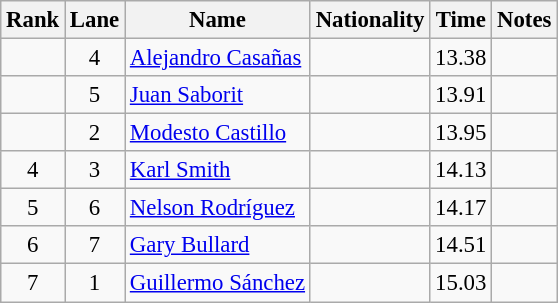<table class="wikitable sortable" style="text-align:center;font-size:95%">
<tr>
<th>Rank</th>
<th>Lane</th>
<th>Name</th>
<th>Nationality</th>
<th>Time</th>
<th>Notes</th>
</tr>
<tr>
<td></td>
<td>4</td>
<td align=left><a href='#'>Alejandro Casañas</a></td>
<td align=left></td>
<td>13.38</td>
<td></td>
</tr>
<tr>
<td></td>
<td>5</td>
<td align=left><a href='#'>Juan Saborit</a></td>
<td align=left></td>
<td>13.91</td>
<td></td>
</tr>
<tr>
<td></td>
<td>2</td>
<td align=left><a href='#'>Modesto Castillo</a></td>
<td align=left></td>
<td>13.95</td>
<td></td>
</tr>
<tr>
<td>4</td>
<td>3</td>
<td align=left><a href='#'>Karl Smith</a></td>
<td align=left></td>
<td>14.13</td>
<td></td>
</tr>
<tr>
<td>5</td>
<td>6</td>
<td align=left><a href='#'>Nelson Rodríguez</a></td>
<td align=left></td>
<td>14.17</td>
<td></td>
</tr>
<tr>
<td>6</td>
<td>7</td>
<td align=left><a href='#'>Gary Bullard</a></td>
<td align=left></td>
<td>14.51</td>
<td></td>
</tr>
<tr>
<td>7</td>
<td>1</td>
<td align=left><a href='#'>Guillermo Sánchez</a></td>
<td align=left></td>
<td>15.03</td>
<td></td>
</tr>
</table>
